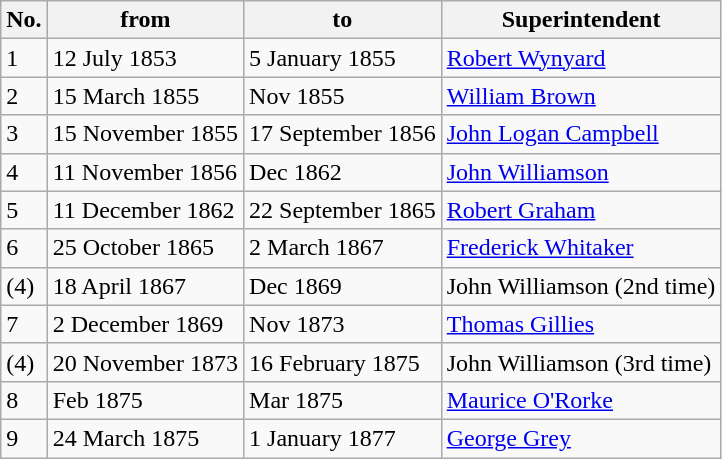<table class="wikitable">
<tr>
<th>No.</th>
<th>from</th>
<th>to</th>
<th>Superintendent</th>
</tr>
<tr>
<td>1</td>
<td>12 July 1853</td>
<td>5 January 1855</td>
<td><a href='#'>Robert Wynyard</a></td>
</tr>
<tr>
<td>2</td>
<td>15 March 1855</td>
<td>Nov 1855</td>
<td><a href='#'>William Brown</a></td>
</tr>
<tr>
<td>3</td>
<td>15 November 1855</td>
<td>17 September 1856</td>
<td><a href='#'>John Logan Campbell</a></td>
</tr>
<tr>
<td>4</td>
<td>11 November 1856</td>
<td>Dec 1862</td>
<td><a href='#'>John Williamson</a></td>
</tr>
<tr>
<td>5</td>
<td>11 December 1862</td>
<td>22 September 1865</td>
<td><a href='#'>Robert Graham</a></td>
</tr>
<tr>
<td>6</td>
<td>25 October 1865</td>
<td>2 March 1867</td>
<td><a href='#'>Frederick Whitaker</a></td>
</tr>
<tr>
<td>(4)</td>
<td>18 April 1867</td>
<td>Dec 1869</td>
<td>John Williamson (2nd time)</td>
</tr>
<tr>
<td>7</td>
<td>2 December 1869</td>
<td>Nov 1873</td>
<td><a href='#'>Thomas Gillies</a></td>
</tr>
<tr>
<td>(4)</td>
<td>20 November 1873</td>
<td>16 February 1875</td>
<td>John Williamson (3rd time)</td>
</tr>
<tr>
<td>8</td>
<td>Feb 1875</td>
<td>Mar 1875</td>
<td><a href='#'>Maurice O'Rorke</a></td>
</tr>
<tr>
<td>9</td>
<td>24 March 1875</td>
<td>1 January 1877</td>
<td><a href='#'>George Grey</a></td>
</tr>
</table>
